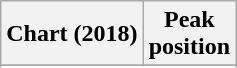<table class="wikitable sortable plainrowheaders">
<tr>
<th scope="col">Chart (2018)</th>
<th scope="col">Peak<br> position</th>
</tr>
<tr>
</tr>
<tr>
</tr>
<tr>
</tr>
<tr>
</tr>
<tr>
</tr>
</table>
